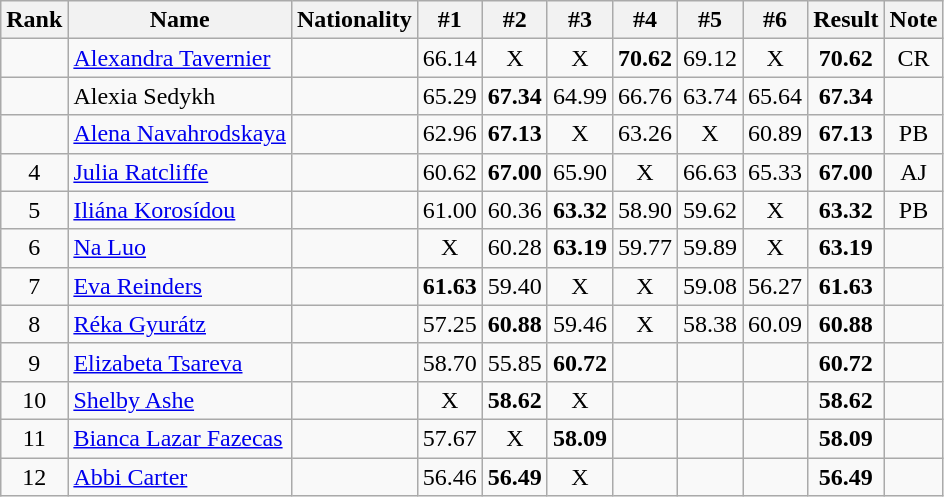<table class="wikitable sortable" style="text-align:center">
<tr>
<th>Rank</th>
<th>Name</th>
<th>Nationality</th>
<th>#1</th>
<th>#2</th>
<th>#3</th>
<th>#4</th>
<th>#5</th>
<th>#6</th>
<th>Result</th>
<th>Note</th>
</tr>
<tr>
<td></td>
<td align=left><a href='#'>Alexandra Tavernier</a></td>
<td align=left></td>
<td>66.14</td>
<td>X</td>
<td>X</td>
<td><strong>70.62</strong></td>
<td>69.12</td>
<td>X</td>
<td><strong>70.62</strong></td>
<td>CR</td>
</tr>
<tr>
<td></td>
<td align=left>Alexia Sedykh</td>
<td align=left></td>
<td>65.29</td>
<td><strong>67.34</strong></td>
<td>64.99</td>
<td>66.76</td>
<td>63.74</td>
<td>65.64</td>
<td><strong>67.34</strong></td>
<td></td>
</tr>
<tr>
<td></td>
<td align=left><a href='#'>Alena Navahrodskaya</a></td>
<td align=left></td>
<td>62.96</td>
<td><strong>67.13</strong></td>
<td>X</td>
<td>63.26</td>
<td>X</td>
<td>60.89</td>
<td><strong>67.13</strong></td>
<td>PB</td>
</tr>
<tr>
<td>4</td>
<td align=left><a href='#'>Julia Ratcliffe</a></td>
<td align=left></td>
<td>60.62</td>
<td><strong>67.00</strong></td>
<td>65.90</td>
<td>X</td>
<td>66.63</td>
<td>65.33</td>
<td><strong>67.00</strong></td>
<td>AJ</td>
</tr>
<tr>
<td>5</td>
<td align=left><a href='#'>Iliána Korosídou</a></td>
<td align=left></td>
<td>61.00</td>
<td>60.36</td>
<td><strong>63.32</strong></td>
<td>58.90</td>
<td>59.62</td>
<td>X</td>
<td><strong>63.32</strong></td>
<td>PB</td>
</tr>
<tr>
<td>6</td>
<td align=left><a href='#'>Na Luo</a></td>
<td align=left></td>
<td>X</td>
<td>60.28</td>
<td><strong>63.19</strong></td>
<td>59.77</td>
<td>59.89</td>
<td>X</td>
<td><strong>63.19</strong></td>
<td></td>
</tr>
<tr>
<td>7</td>
<td align=left><a href='#'>Eva Reinders</a></td>
<td align=left></td>
<td><strong>61.63</strong></td>
<td>59.40</td>
<td>X</td>
<td>X</td>
<td>59.08</td>
<td>56.27</td>
<td><strong>61.63</strong></td>
<td></td>
</tr>
<tr>
<td>8</td>
<td align=left><a href='#'>Réka Gyurátz</a></td>
<td align=left></td>
<td>57.25</td>
<td><strong>60.88</strong></td>
<td>59.46</td>
<td>X</td>
<td>58.38</td>
<td>60.09</td>
<td><strong>60.88</strong></td>
<td></td>
</tr>
<tr>
<td>9</td>
<td align=left><a href='#'>Elizabeta Tsareva</a></td>
<td align=left></td>
<td>58.70</td>
<td>55.85</td>
<td><strong>60.72</strong></td>
<td></td>
<td></td>
<td></td>
<td><strong>60.72</strong></td>
<td></td>
</tr>
<tr>
<td>10</td>
<td align=left><a href='#'>Shelby Ashe</a></td>
<td align=left></td>
<td>X</td>
<td><strong>58.62</strong></td>
<td>X</td>
<td></td>
<td></td>
<td></td>
<td><strong>58.62</strong></td>
<td></td>
</tr>
<tr>
<td>11</td>
<td align=left><a href='#'>Bianca Lazar Fazecas</a></td>
<td align=left></td>
<td>57.67</td>
<td>X</td>
<td><strong>58.09</strong></td>
<td></td>
<td></td>
<td></td>
<td><strong>58.09</strong></td>
<td></td>
</tr>
<tr>
<td>12</td>
<td align=left><a href='#'>Abbi Carter</a></td>
<td align=left></td>
<td>56.46</td>
<td><strong>56.49</strong></td>
<td>X</td>
<td></td>
<td></td>
<td></td>
<td><strong>56.49</strong></td>
<td></td>
</tr>
</table>
